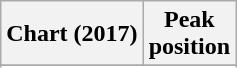<table class="wikitable sortable plainrowheaders" style="text-align:center">
<tr>
<th scope="col">Chart (2017)</th>
<th scope="col">Peak<br> position</th>
</tr>
<tr>
</tr>
<tr>
</tr>
</table>
